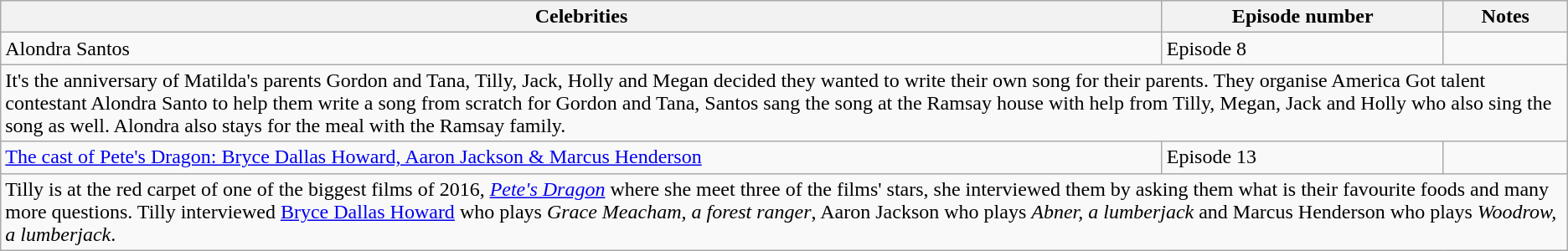<table class="wikitable">
<tr>
<th>Celebrities</th>
<th>Episode number</th>
<th>Notes</th>
</tr>
<tr>
<td>Alondra Santos</td>
<td>Episode 8</td>
<td></td>
</tr>
<tr>
<td colspan="3">It's the anniversary of Matilda's parents Gordon and Tana, Tilly, Jack, Holly and Megan decided they wanted to write their own song for their parents. They organise America Got talent contestant Alondra Santo to help them write a song from scratch for Gordon and Tana, Santos sang the song at the Ramsay house with help from Tilly, Megan, Jack and Holly who also sing the song as well. Alondra also stays for the meal with the Ramsay family.</td>
</tr>
<tr>
<td><a href='#'>The cast of Pete's Dragon: Bryce Dallas Howard, Aaron Jackson & Marcus Henderson</a></td>
<td>Episode 13</td>
<td></td>
</tr>
<tr>
<td colspan="3">Tilly is at the red carpet of one of the biggest films of 2016, <em><a href='#'>Pete's Dragon</a></em> where she meet three of the films' stars, she interviewed them by asking them what is their favourite foods and many more questions.  Tilly interviewed <a href='#'>Bryce Dallas Howard</a> who plays <em>Grace Meacham, a forest ranger</em>, Aaron Jackson who plays <em>Abner, a lumberjack</em> and Marcus Henderson who plays <em>Woodrow, a lumberjack</em>.</td>
</tr>
</table>
